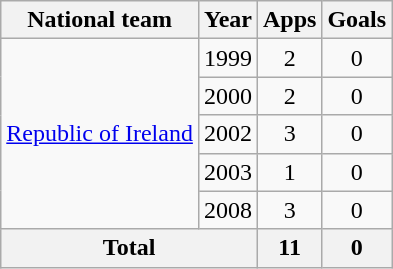<table class=wikitable style="text-align: center;">
<tr>
<th>National team</th>
<th>Year</th>
<th>Apps</th>
<th>Goals</th>
</tr>
<tr>
<td rowspan=5><a href='#'>Republic of Ireland</a></td>
<td>1999</td>
<td>2</td>
<td>0</td>
</tr>
<tr>
<td>2000</td>
<td>2</td>
<td>0</td>
</tr>
<tr>
<td>2002</td>
<td>3</td>
<td>0</td>
</tr>
<tr>
<td>2003</td>
<td>1</td>
<td>0</td>
</tr>
<tr>
<td>2008</td>
<td>3</td>
<td>0</td>
</tr>
<tr>
<th colspan=2>Total</th>
<th>11</th>
<th>0</th>
</tr>
</table>
